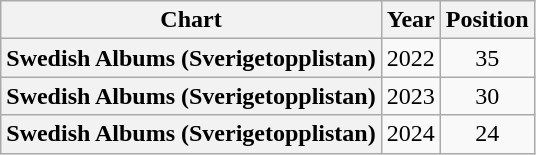<table class="wikitable plainrowheaders" style="text-align:center">
<tr>
<th scope="col">Chart</th>
<th scope="col">Year</th>
<th scope="col">Position</th>
</tr>
<tr>
<th scope="row">Swedish Albums (Sverigetopplistan)</th>
<td>2022</td>
<td>35</td>
</tr>
<tr>
<th scope="row">Swedish Albums (Sverigetopplistan)</th>
<td>2023</td>
<td>30</td>
</tr>
<tr>
<th scope="row">Swedish Albums (Sverigetopplistan)</th>
<td>2024</td>
<td>24</td>
</tr>
</table>
